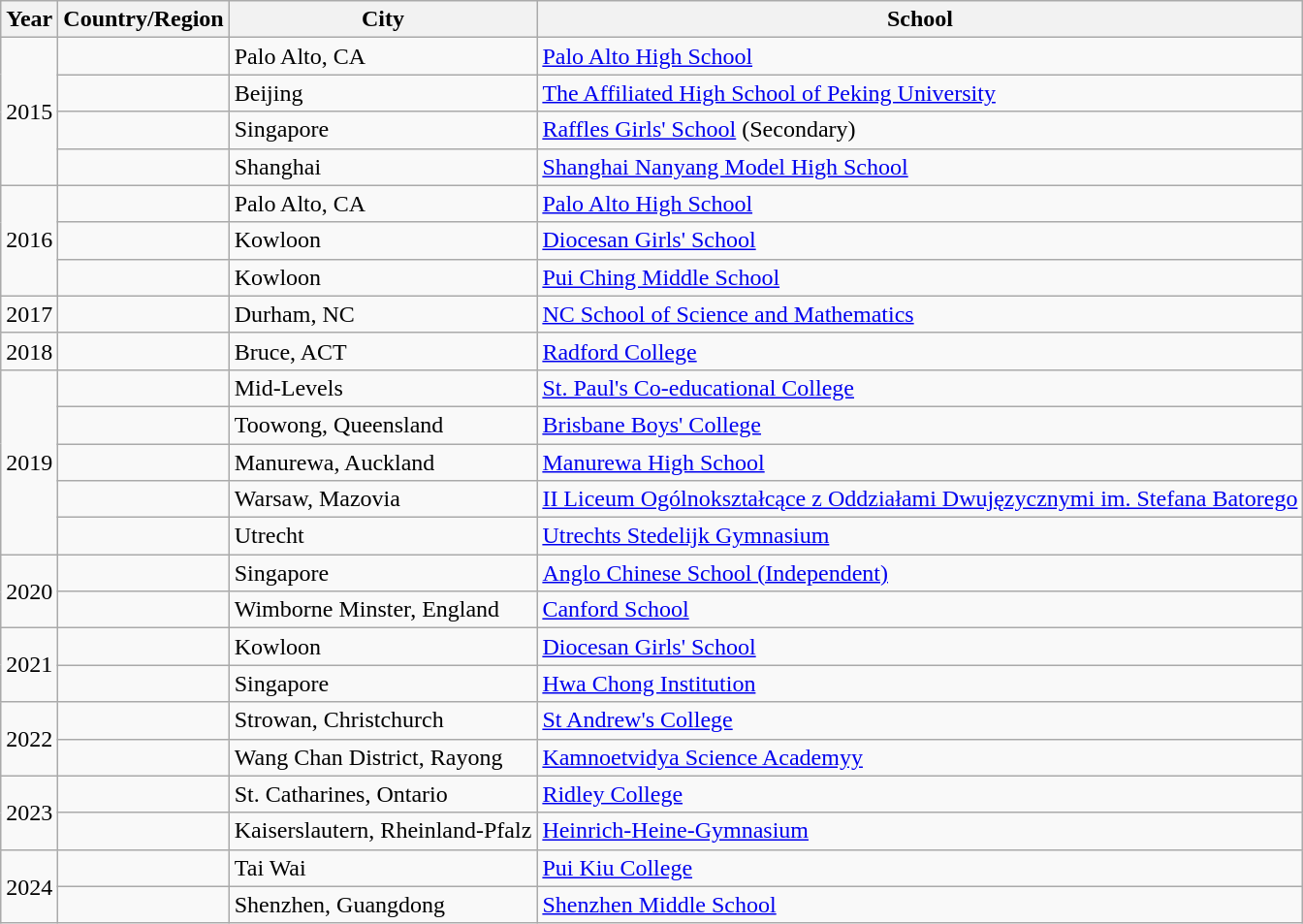<table class="wikitable">
<tr>
<th>Year</th>
<th>Country/Region</th>
<th>City</th>
<th>School</th>
</tr>
<tr>
<td rowspan="4">2015</td>
<td></td>
<td>Palo Alto, CA</td>
<td><a href='#'>Palo Alto High School</a></td>
</tr>
<tr>
<td></td>
<td>Beijing</td>
<td><a href='#'>The Affiliated High School of Peking University</a></td>
</tr>
<tr>
<td></td>
<td>Singapore</td>
<td><a href='#'>Raffles Girls' School</a> (Secondary)</td>
</tr>
<tr>
<td></td>
<td>Shanghai</td>
<td><a href='#'>Shanghai Nanyang Model High School</a></td>
</tr>
<tr>
<td rowspan="3">2016</td>
<td></td>
<td>Palo Alto, CA</td>
<td><a href='#'>Palo Alto High School</a></td>
</tr>
<tr>
<td></td>
<td>Kowloon</td>
<td><a href='#'>Diocesan Girls' School</a></td>
</tr>
<tr>
<td></td>
<td>Kowloon</td>
<td><a href='#'>Pui Ching Middle School</a></td>
</tr>
<tr>
<td>2017</td>
<td></td>
<td>Durham, NC</td>
<td><a href='#'>NC School of Science and Mathematics</a></td>
</tr>
<tr>
<td>2018</td>
<td></td>
<td>Bruce, ACT</td>
<td><a href='#'>Radford College</a></td>
</tr>
<tr>
<td rowspan="5">2019</td>
<td></td>
<td>Mid-Levels</td>
<td><a href='#'>St. Paul's Co-educational College</a></td>
</tr>
<tr>
<td></td>
<td>Toowong, Queensland</td>
<td><a href='#'>Brisbane Boys' College</a></td>
</tr>
<tr>
<td></td>
<td>Manurewa, Auckland</td>
<td><a href='#'>Manurewa High School</a></td>
</tr>
<tr>
<td></td>
<td>Warsaw, Mazovia</td>
<td><a href='#'>II Liceum Ogólnokształcące z Oddziałami Dwujęzycznymi im. Stefana Batorego</a></td>
</tr>
<tr>
<td></td>
<td>Utrecht</td>
<td><a href='#'>Utrechts Stedelijk Gymnasium</a></td>
</tr>
<tr>
<td rowspan="2">2020</td>
<td></td>
<td>Singapore</td>
<td><a href='#'>Anglo Chinese School (Independent)</a></td>
</tr>
<tr>
<td></td>
<td>Wimborne Minster, England</td>
<td><a href='#'>Canford School</a></td>
</tr>
<tr>
<td rowspan="2">2021</td>
<td></td>
<td>Kowloon</td>
<td><a href='#'>Diocesan Girls' School</a></td>
</tr>
<tr>
<td></td>
<td>Singapore</td>
<td><a href='#'>Hwa Chong Institution</a></td>
</tr>
<tr>
<td rowspan="2">2022</td>
<td></td>
<td>Strowan, Christchurch</td>
<td><a href='#'>St Andrew's College</a></td>
</tr>
<tr>
<td></td>
<td>Wang Chan District, Rayong</td>
<td><a href='#'>Kamnoetvidya Science Academyy</a></td>
</tr>
<tr>
<td rowspan="2">2023</td>
<td></td>
<td>St. Catharines, Ontario</td>
<td><a href='#'>Ridley College</a></td>
</tr>
<tr>
<td></td>
<td>Kaiserslautern, Rheinland-Pfalz</td>
<td><a href='#'>Heinrich-Heine-Gymnasium</a></td>
</tr>
<tr>
<td rowspan="2">2024</td>
<td></td>
<td>Tai Wai</td>
<td><a href='#'>Pui Kiu College</a></td>
</tr>
<tr>
<td></td>
<td>Shenzhen, Guangdong</td>
<td><a href='#'>Shenzhen Middle School</a></td>
</tr>
</table>
